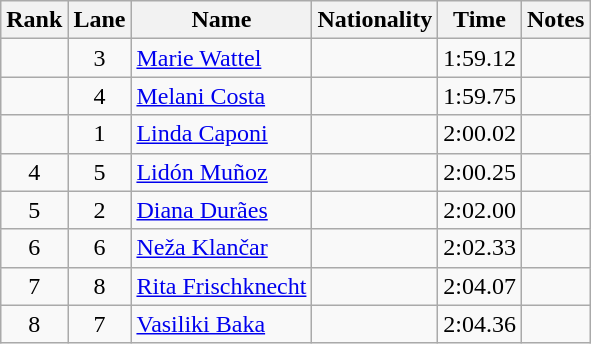<table class="wikitable sortable" style="text-align:center">
<tr>
<th>Rank</th>
<th>Lane</th>
<th>Name</th>
<th>Nationality</th>
<th>Time</th>
<th>Notes</th>
</tr>
<tr>
<td></td>
<td>3</td>
<td align="left"><a href='#'>Marie Wattel</a></td>
<td align="left"></td>
<td>1:59.12</td>
<td></td>
</tr>
<tr>
<td></td>
<td>4</td>
<td align="left"><a href='#'>Melani Costa</a></td>
<td align="left"></td>
<td>1:59.75</td>
<td></td>
</tr>
<tr>
<td></td>
<td>1</td>
<td align="left"><a href='#'>Linda Caponi</a></td>
<td align="left"></td>
<td>2:00.02</td>
<td></td>
</tr>
<tr>
<td>4</td>
<td>5</td>
<td align="left"><a href='#'>Lidón Muñoz</a></td>
<td align="left"></td>
<td>2:00.25</td>
<td></td>
</tr>
<tr>
<td>5</td>
<td>2</td>
<td align="left"><a href='#'>Diana Durães</a></td>
<td align="left"></td>
<td>2:02.00</td>
<td></td>
</tr>
<tr>
<td>6</td>
<td>6</td>
<td align="left"><a href='#'>Neža Klančar</a></td>
<td align="left"></td>
<td>2:02.33</td>
<td></td>
</tr>
<tr>
<td>7</td>
<td>8</td>
<td align="left"><a href='#'>Rita Frischknecht</a></td>
<td align="left"></td>
<td>2:04.07</td>
<td></td>
</tr>
<tr>
<td>8</td>
<td>7</td>
<td align="left"><a href='#'>Vasiliki Baka</a></td>
<td align="left"></td>
<td>2:04.36</td>
<td></td>
</tr>
</table>
